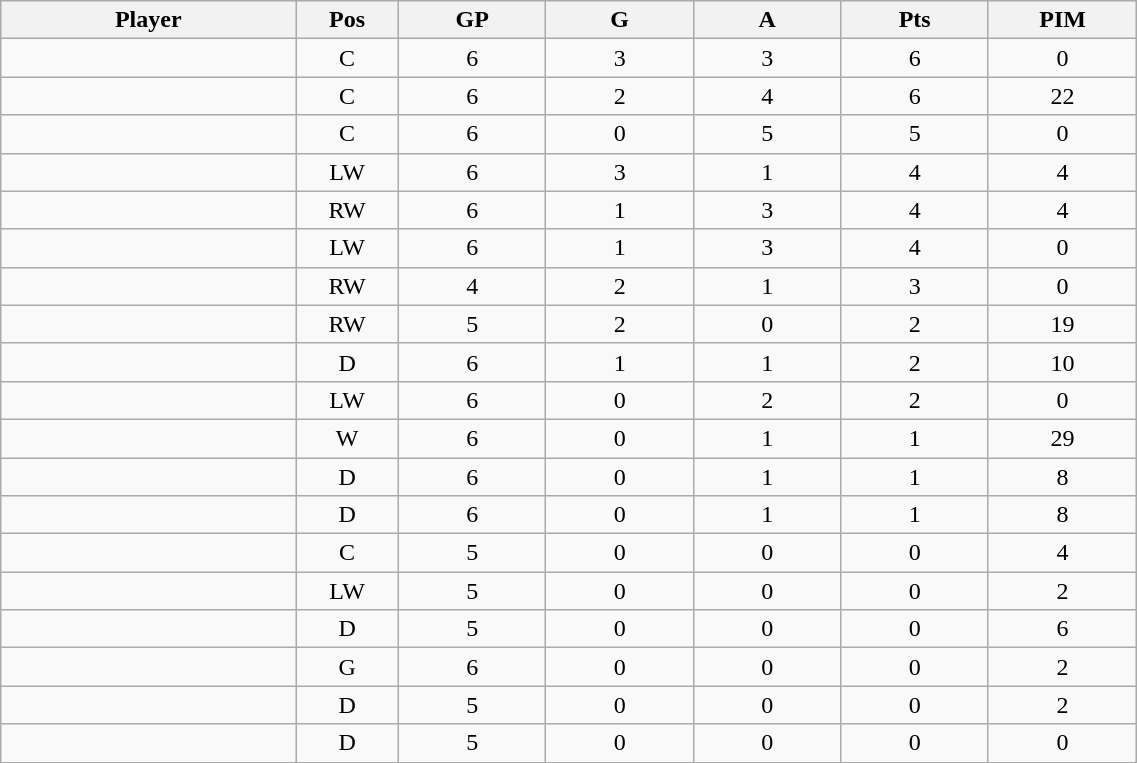<table class="wikitable sortable" width="60%">
<tr ALIGN="center">
<th bgcolor="#DDDDFF" width="10%">Player</th>
<th bgcolor="#DDDDFF" width="3%" title="Position">Pos</th>
<th bgcolor="#DDDDFF" width="5%" title="Games played">GP</th>
<th bgcolor="#DDDDFF" width="5%" title="Goals">G</th>
<th bgcolor="#DDDDFF" width="5%" title="Assists">A</th>
<th bgcolor="#DDDDFF" width="5%" title="Points">Pts</th>
<th bgcolor="#DDDDFF" width="5%" title="Penalties in Minutes">PIM</th>
</tr>
<tr align="center">
<td align="right"></td>
<td>C</td>
<td>6</td>
<td>3</td>
<td>3</td>
<td>6</td>
<td>0</td>
</tr>
<tr align="center">
<td align="right"></td>
<td>C</td>
<td>6</td>
<td>2</td>
<td>4</td>
<td>6</td>
<td>22</td>
</tr>
<tr align="center">
<td align="right"></td>
<td>C</td>
<td>6</td>
<td>0</td>
<td>5</td>
<td>5</td>
<td>0</td>
</tr>
<tr align="center">
<td align="right"></td>
<td>LW</td>
<td>6</td>
<td>3</td>
<td>1</td>
<td>4</td>
<td>4</td>
</tr>
<tr align="center">
<td align="right"></td>
<td>RW</td>
<td>6</td>
<td>1</td>
<td>3</td>
<td>4</td>
<td>4</td>
</tr>
<tr align="center">
<td align="right"></td>
<td>LW</td>
<td>6</td>
<td>1</td>
<td>3</td>
<td>4</td>
<td>0</td>
</tr>
<tr align="center">
<td align="right"></td>
<td>RW</td>
<td>4</td>
<td>2</td>
<td>1</td>
<td>3</td>
<td>0</td>
</tr>
<tr align="center">
<td align="right"></td>
<td>RW</td>
<td>5</td>
<td>2</td>
<td>0</td>
<td>2</td>
<td>19</td>
</tr>
<tr align="center">
<td align="right"></td>
<td>D</td>
<td>6</td>
<td>1</td>
<td>1</td>
<td>2</td>
<td>10</td>
</tr>
<tr align="center">
<td align="right"></td>
<td>LW</td>
<td>6</td>
<td>0</td>
<td>2</td>
<td>2</td>
<td>0</td>
</tr>
<tr align="center">
<td align="right"></td>
<td>W</td>
<td>6</td>
<td>0</td>
<td>1</td>
<td>1</td>
<td>29</td>
</tr>
<tr align="center">
<td align="right"></td>
<td>D</td>
<td>6</td>
<td>0</td>
<td>1</td>
<td>1</td>
<td>8</td>
</tr>
<tr align="center">
<td align="right"></td>
<td>D</td>
<td>6</td>
<td>0</td>
<td>1</td>
<td>1</td>
<td>8</td>
</tr>
<tr align="center">
<td align="right"></td>
<td>C</td>
<td>5</td>
<td>0</td>
<td>0</td>
<td>0</td>
<td>4</td>
</tr>
<tr align="center">
<td align="right"></td>
<td>LW</td>
<td>5</td>
<td>0</td>
<td>0</td>
<td>0</td>
<td>2</td>
</tr>
<tr align="center">
<td align="right"></td>
<td>D</td>
<td>5</td>
<td>0</td>
<td>0</td>
<td>0</td>
<td>6</td>
</tr>
<tr align="center">
<td align="right"></td>
<td>G</td>
<td>6</td>
<td>0</td>
<td>0</td>
<td>0</td>
<td>2</td>
</tr>
<tr align="center">
<td align="right"></td>
<td>D</td>
<td>5</td>
<td>0</td>
<td>0</td>
<td>0</td>
<td>2</td>
</tr>
<tr align="center">
<td align="right"></td>
<td>D</td>
<td>5</td>
<td>0</td>
<td>0</td>
<td>0</td>
<td>0</td>
</tr>
</table>
